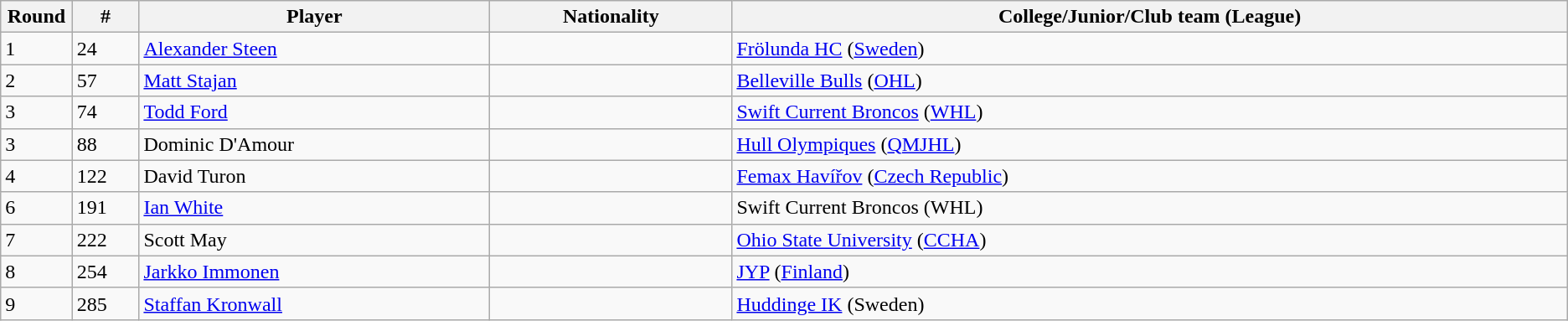<table class="wikitable">
<tr align="center">
<th bgcolor="#DDDDFF" width="4.0%">Round</th>
<th bgcolor="#DDDDFF" width="4.0%">#</th>
<th bgcolor="#DDDDFF" width="21.0%">Player</th>
<th bgcolor="#DDDDFF" width="14.5%">Nationality</th>
<th bgcolor="#DDDDFF" width="50.0%">College/Junior/Club team (League)</th>
</tr>
<tr>
<td>1</td>
<td>24</td>
<td><a href='#'>Alexander Steen</a></td>
<td></td>
<td><a href='#'>Frölunda HC</a> (<a href='#'>Sweden</a>)</td>
</tr>
<tr>
<td>2</td>
<td>57</td>
<td><a href='#'>Matt Stajan</a></td>
<td></td>
<td><a href='#'>Belleville Bulls</a> (<a href='#'>OHL</a>)</td>
</tr>
<tr>
<td>3</td>
<td>74</td>
<td><a href='#'>Todd Ford</a></td>
<td></td>
<td><a href='#'>Swift Current Broncos</a> (<a href='#'>WHL</a>)</td>
</tr>
<tr>
<td>3</td>
<td>88</td>
<td>Dominic D'Amour</td>
<td></td>
<td><a href='#'>Hull Olympiques</a> (<a href='#'>QMJHL</a>)</td>
</tr>
<tr>
<td>4</td>
<td>122</td>
<td>David Turon</td>
<td></td>
<td><a href='#'>Femax Havířov</a> (<a href='#'>Czech Republic</a>)</td>
</tr>
<tr>
<td>6</td>
<td>191</td>
<td><a href='#'>Ian White</a></td>
<td></td>
<td>Swift Current Broncos (WHL)</td>
</tr>
<tr>
<td>7</td>
<td>222</td>
<td>Scott May</td>
<td></td>
<td><a href='#'>Ohio State University</a> (<a href='#'>CCHA</a>)</td>
</tr>
<tr>
<td>8</td>
<td>254</td>
<td><a href='#'>Jarkko Immonen</a></td>
<td></td>
<td><a href='#'>JYP</a> (<a href='#'>Finland</a>)</td>
</tr>
<tr>
<td>9</td>
<td>285</td>
<td><a href='#'>Staffan Kronwall</a></td>
<td></td>
<td><a href='#'>Huddinge IK</a> (Sweden)</td>
</tr>
</table>
